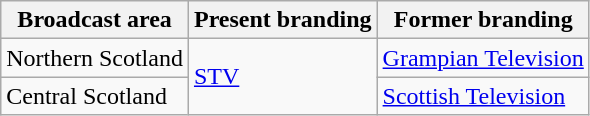<table class=wikitable>
<tr>
<th>Broadcast area</th>
<th>Present branding</th>
<th>Former branding</th>
</tr>
<tr>
<td>Northern Scotland</td>
<td rowspan=2><a href='#'>STV</a></td>
<td><a href='#'>Grampian Television</a></td>
</tr>
<tr>
<td>Central Scotland</td>
<td><a href='#'>Scottish Television</a></td>
</tr>
</table>
